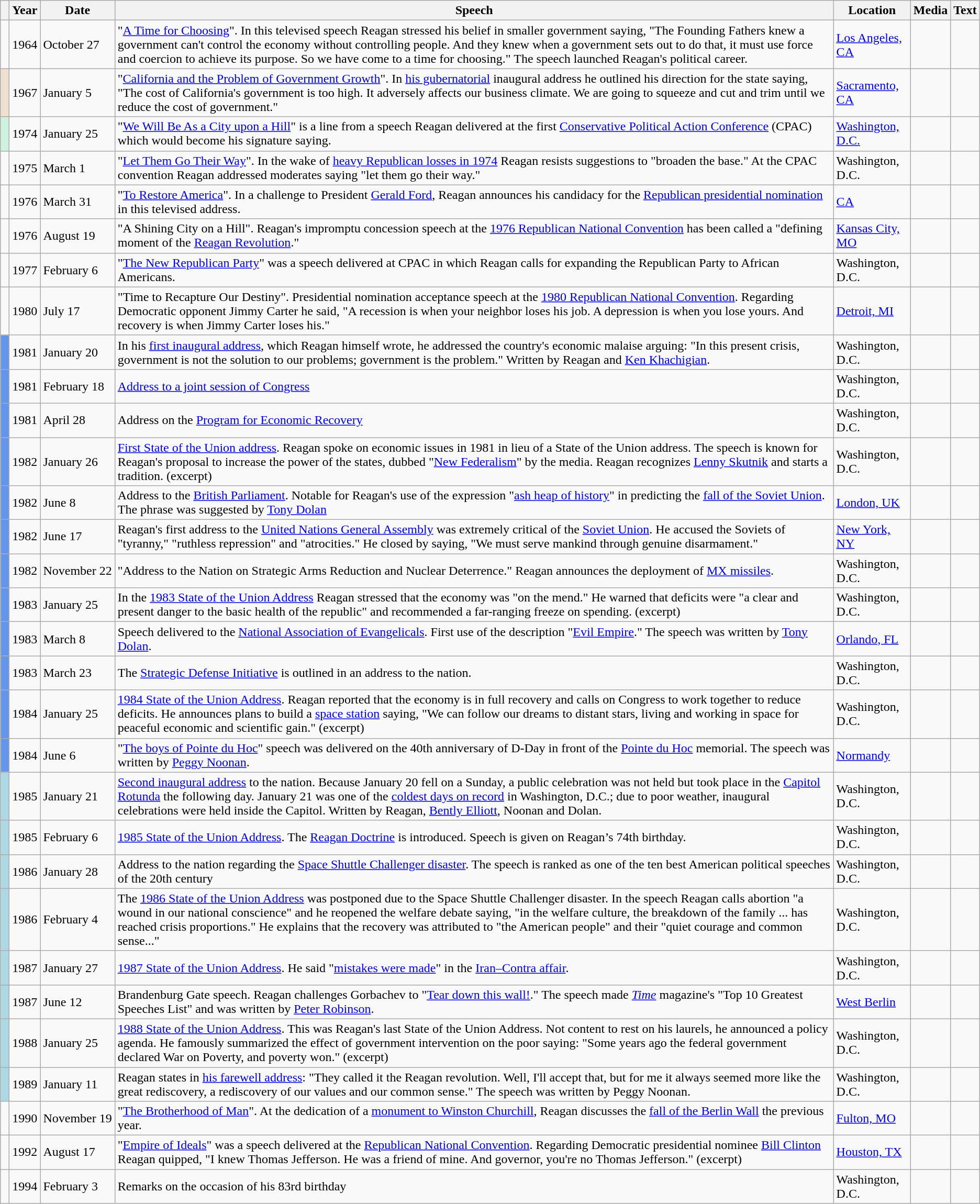<table class="wikitable">
<tr>
<th> </th>
<th>Year</th>
<th>Date</th>
<th>Speech</th>
<th>Location</th>
<th>Media</th>
<th>Text</th>
</tr>
<tr>
<td> </td>
<td>1964</td>
<td>October 27</td>
<td>"<a href='#'>A Time for Choosing</a>". In this televised speech Reagan stressed his belief in smaller government saying, "The Founding Fathers knew a government can't control the economy without controlling people. And they knew when a government sets out to do that, it must use force and coercion to achieve its purpose. So we have come to a time for choosing." The speech launched Reagan's political career.</td>
<td><a href='#'>Los Angeles, CA</a></td>
<td></td>
<td></td>
</tr>
<tr>
<td style="background:#f2e0ce;"> </td>
<td>1967</td>
<td>January 5</td>
<td>"<a href='#'>California and the Problem of Government Growth</a>". In <a href='#'>his gubernatorial</a> inaugural address he outlined his direction for the state saying, "The cost of California's government is too high. It adversely affects our business climate. We are going to squeeze and cut and trim until we reduce the cost of government."</td>
<td><a href='#'>Sacramento, CA</a></td>
<td></td>
<td></td>
</tr>
<tr>
<td style="background:#cef2e0;"> </td>
<td>1974</td>
<td>January 25</td>
<td>"<a href='#'>We Will Be As a City upon a Hill</a>" is a line from a speech Reagan delivered at the first <a href='#'>Conservative Political Action Conference</a> (CPAC) which would become his signature saying.</td>
<td><a href='#'>Washington, D.C.</a></td>
<td></td>
<td></td>
</tr>
<tr>
<td> </td>
<td>1975</td>
<td>March 1</td>
<td>"<a href='#'>Let Them Go Their Way</a>". In the wake of <a href='#'>heavy Republican losses in 1974</a> Reagan resists suggestions to "broaden the base." At the CPAC convention Reagan addressed moderates saying "let them go their way."</td>
<td>Washington, D.C.</td>
<td></td>
<td></td>
</tr>
<tr>
<td> </td>
<td>1976</td>
<td>March 31</td>
<td>"<a href='#'>To Restore America</a>". In a challenge to President <a href='#'>Gerald Ford</a>, Reagan announces his candidacy for the <a href='#'>Republican presidential nomination</a> in this televised address.</td>
<td><a href='#'>CA</a></td>
<td></td>
<td></td>
</tr>
<tr>
<td> </td>
<td>1976</td>
<td>August 19</td>
<td>"A Shining City on a Hill". Reagan's impromptu concession speech at the <a href='#'>1976 Republican National Convention</a> has been called a "defining moment of the <a href='#'>Reagan Revolution</a>."</td>
<td><a href='#'>Kansas City, MO</a></td>
<td></td>
<td></td>
</tr>
<tr>
<td> </td>
<td>1977</td>
<td>February 6</td>
<td>"<a href='#'>The New Republican Party</a>" was a speech delivered at CPAC in which Reagan calls for expanding the Republican Party to African Americans.</td>
<td>Washington, D.C.</td>
<td></td>
<td></td>
</tr>
<tr>
<td> </td>
<td>1980</td>
<td>July 17</td>
<td>"Time to Recapture Our Destiny". Presidential nomination acceptance speech at the <a href='#'>1980 Republican National Convention</a>. Regarding Democratic opponent Jimmy Carter he said, "A recession is when your neighbor loses his job. A depression is when you lose yours. And recovery is when Jimmy Carter loses his."</td>
<td><a href='#'>Detroit, MI</a></td>
<td> </td>
<td></td>
</tr>
<tr>
<td style="background:cornflowerblue;"> </td>
<td>1981</td>
<td>January 20</td>
<td>In his <a href='#'>first inaugural address</a>, which Reagan himself wrote, he addressed the country's economic malaise arguing: "In this present crisis, government is not the solution to our problems; government is the problem." Written by Reagan and <a href='#'>Ken Khachigian</a>.</td>
<td>Washington, D.C.</td>
<td></td>
<td style="text-align:center;"></td>
</tr>
<tr>
<td style="background:cornflowerblue;"> </td>
<td>1981</td>
<td>February 18</td>
<td><a href='#'>Address to a joint session of Congress</a></td>
<td>Washington, D.C.</td>
<td></td>
<td style="text-align:center;"></td>
</tr>
<tr>
<td style="background:cornflowerblue;"> </td>
<td>1981</td>
<td>April 28</td>
<td>Address on the <a href='#'>Program for Economic Recovery</a></td>
<td>Washington, D.C.</td>
<td></td>
<td style="text-align:center;"></td>
</tr>
<tr>
<td style="background:cornflowerblue;"> </td>
<td>1982</td>
<td>January 26</td>
<td><a href='#'>First State of the Union address</a>. Reagan spoke on economic issues in 1981 in lieu of a State of the Union address. The speech is known for Reagan's proposal to increase the power of the states, dubbed "<a href='#'>New Federalism</a>" by the media. Reagan recognizes <a href='#'>Lenny Skutnik</a> and starts a tradition. (excerpt)</td>
<td>Washington, D.C.</td>
<td></td>
<td style="text-align:center;"></td>
</tr>
<tr>
<td style="background:cornflowerblue;"> </td>
<td>1982</td>
<td>June 8</td>
<td>Address to the <a href='#'>British Parliament</a>. Notable for Reagan's use of the expression "<a href='#'>ash heap of history</a>" in predicting the <a href='#'>fall of the Soviet Union</a>. The phrase was suggested by <a href='#'>Tony Dolan</a></td>
<td><a href='#'>London, UK</a></td>
<td></td>
<td></td>
</tr>
<tr>
<td style="background:cornflowerblue;"> </td>
<td>1982</td>
<td>June 17</td>
<td>Reagan's first address to the <a href='#'>United Nations General Assembly</a> was extremely critical of the <a href='#'>Soviet Union</a>. He accused the Soviets of "tyranny," "ruthless repression" and "atrocities." He closed by saying, "We must serve mankind through genuine disarmament."</td>
<td><a href='#'>New York, NY</a></td>
<td></td>
<td style="text-align:center;"></td>
</tr>
<tr>
<td style="background:cornflowerblue;"> </td>
<td>1982</td>
<td style="white-space:nowrap">November 22</td>
<td>"Address to the Nation on Strategic Arms Reduction and Nuclear Deterrence." Reagan announces the deployment of <a href='#'>MX missiles</a>.</td>
<td>Washington, D.C.</td>
<td></td>
<td></td>
</tr>
<tr>
<td style="background:cornflowerblue;"> </td>
<td>1983</td>
<td>January 25</td>
<td>In the <a href='#'>1983 State of the Union Address</a> Reagan stressed that the economy was "on the mend." He warned that deficits were "a clear and present danger to the basic health of the republic" and recommended a far-ranging freeze on spending. (excerpt)</td>
<td>Washington, D.C.</td>
<td></td>
<td style="text-align:center;"></td>
</tr>
<tr>
<td style="background:cornflowerblue;"> </td>
<td>1983</td>
<td>March 8</td>
<td>Speech delivered to the <a href='#'>National Association of Evangelicals</a>. First use of the description "<a href='#'>Evil Empire</a>." The speech was written by <a href='#'>Tony Dolan</a>.</td>
<td><a href='#'>Orlando, FL</a></td>
<td> </td>
<td style="text-align:center;"></td>
</tr>
<tr>
<td style="background:cornflowerblue;"> </td>
<td>1983</td>
<td>March 23</td>
<td>The <a href='#'>Strategic Defense Initiative</a> is outlined in an address to the nation.</td>
<td>Washington, D.C.</td>
<td></td>
<td></td>
</tr>
<tr>
<td style="background:cornflowerblue;"> </td>
<td>1984</td>
<td>January 25</td>
<td><a href='#'>1984 State of the Union Address</a>. Reagan reported that the economy is in full recovery and calls on Congress to work together to reduce deficits. He announces plans to build a <a href='#'>space station</a> saying, "We can follow our dreams to distant stars, living and working in space for peaceful economic and scientific gain." (excerpt)</td>
<td>Washington, D.C.</td>
<td></td>
<td style="text-align:center;"></td>
</tr>
<tr>
<td style="background:cornflowerblue;"> </td>
<td>1984</td>
<td>June 6</td>
<td>"<a href='#'>The boys of Pointe du Hoc</a>" speech was delivered on the 40th anniversary of D-Day in front of the <a href='#'>Pointe du Hoc</a> memorial. The speech was written by <a href='#'>Peggy Noonan</a>.</td>
<td><a href='#'>Normandy</a></td>
<td> </td>
<td style="text-align:center;"></td>
</tr>
<tr>
<td style="background:lightblue;"> </td>
<td>1985</td>
<td>January 21</td>
<td><a href='#'>Second inaugural address</a> to the nation. Because January 20 fell on a Sunday, a public celebration was not held but took place in the <a href='#'>Capitol Rotunda</a> the following day. January 21 was one of the <a href='#'>coldest days on record</a> in Washington, D.C.; due to poor weather, inaugural celebrations were held inside the Capitol. Written by Reagan, <a href='#'>Bently Elliott</a>, Noonan and Dolan.</td>
<td>Washington, D.C.</td>
<td></td>
<td style="text-align:center;"></td>
</tr>
<tr>
<td style="background:lightblue;"> </td>
<td>1985</td>
<td>February 6</td>
<td><a href='#'>1985 State of the Union Address</a>. The <a href='#'>Reagan Doctrine</a> is introduced. Speech is given on Reagan’s 74th birthday.</td>
<td>Washington, D.C.</td>
<td></td>
<td style="text-align:center;"></td>
</tr>
<tr>
<td style="background:lightblue;"> </td>
<td>1986</td>
<td>January 28</td>
<td>Address to the nation regarding the <a href='#'>Space Shuttle Challenger disaster</a>. The speech is ranked as one of the ten best American political speeches of the 20th century</td>
<td>Washington, D.C.</td>
<td></td>
<td style="text-align:center;"></td>
</tr>
<tr>
<td style="background:lightblue;"> </td>
<td>1986</td>
<td>February 4</td>
<td>The <a href='#'>1986 State of the Union Address</a> was postponed due to the Space Shuttle Challenger disaster. In the speech Reagan calls abortion "a wound in our national conscience" and he reopened the welfare debate saying, "in the welfare culture, the breakdown of the family ... has reached crisis proportions." He explains that the recovery was attributed to "the American people" and their "quiet courage and common sense..."</td>
<td>Washington, D.C.</td>
<td></td>
<td style="text-align:center;"></td>
</tr>
<tr>
<td style="background:lightblue;"> </td>
<td>1987</td>
<td>January 27</td>
<td><a href='#'>1987 State of the Union Address</a>. He said "<a href='#'>mistakes were made</a>" in the <a href='#'>Iran–Contra affair</a>.</td>
<td>Washington, D.C.</td>
<td></td>
<td style="text-align:center;"></td>
</tr>
<tr>
<td style="background:lightblue;"> </td>
<td>1987</td>
<td>June 12</td>
<td>Brandenburg Gate speech. Reagan challenges Gorbachev to "<a href='#'>Tear down this wall!</a>." The speech made <em><a href='#'>Time</a></em> magazine's "Top 10 Greatest Speeches List" and was written by <a href='#'>Peter Robinson</a>.</td>
<td><a href='#'>West Berlin</a></td>
<td></td>
<td style="text-align:center;"></td>
</tr>
<tr>
<td style="background:lightblue;"> </td>
<td>1988</td>
<td>January 25</td>
<td><a href='#'>1988 State of the Union Address</a>. This was Reagan's last State of the Union Address. Not content to rest on his laurels, he announced a policy agenda. He famously summarized the effect of government intervention on the poor saying: "Some years ago the federal government declared War on Poverty, and poverty won." (excerpt)</td>
<td>Washington, D.C.</td>
<td></td>
<td style="text-align:center;"></td>
</tr>
<tr>
<td style="background:lightblue;"> </td>
<td>1989</td>
<td>January 11</td>
<td>Reagan states in <a href='#'>his farewell address</a>: "They called it the Reagan revolution. Well, I'll accept that, but for me it always seemed more like the great rediscovery, a rediscovery of our values and our common sense." The speech was written by Peggy Noonan.</td>
<td>Washington, D.C.</td>
<td></td>
<td style="text-align:center;"></td>
</tr>
<tr>
<td> </td>
<td>1990</td>
<td>November 19</td>
<td>"<a href='#'>The Brotherhood of Man</a>". At the dedication of a <a href='#'>monument to Winston Churchill</a>, Reagan discusses the <a href='#'>fall of the Berlin Wall</a> the previous year.</td>
<td><a href='#'>Fulton, MO</a></td>
<td></td>
<td></td>
</tr>
<tr>
<td> </td>
<td>1992</td>
<td>August 17</td>
<td>"<a href='#'>Empire of Ideals</a>" was a speech delivered at the <a href='#'>Republican National Convention</a>. Regarding Democratic presidential nominee <a href='#'>Bill Clinton</a> Reagan quipped, "I knew Thomas Jefferson. He was a friend of mine. And governor, you're no Thomas Jefferson." (excerpt)</td>
<td><a href='#'>Houston, TX</a></td>
<td></td>
<td></td>
</tr>
<tr>
<td> </td>
<td>1994</td>
<td>February 3</td>
<td>Remarks on the occasion of his 83rd birthday</td>
<td>Washington, D.C.</td>
<td></td>
<td></td>
</tr>
</table>
